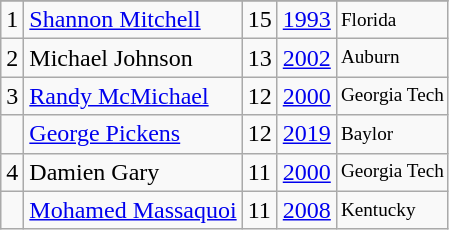<table class="wikitable">
<tr>
</tr>
<tr>
<td>1</td>
<td><a href='#'>Shannon Mitchell</a></td>
<td>15</td>
<td><a href='#'>1993</a></td>
<td style="font-size:80%;">Florida</td>
</tr>
<tr>
<td>2</td>
<td>Michael Johnson</td>
<td>13</td>
<td><a href='#'>2002</a></td>
<td style="font-size:80%;">Auburn</td>
</tr>
<tr>
<td>3</td>
<td><a href='#'>Randy McMichael</a></td>
<td>12</td>
<td><a href='#'>2000</a></td>
<td style="font-size:80%;">Georgia Tech</td>
</tr>
<tr>
<td></td>
<td><a href='#'>George Pickens</a></td>
<td>12</td>
<td><a href='#'>2019</a></td>
<td style="font-size:80%;">Baylor</td>
</tr>
<tr>
<td>4</td>
<td>Damien Gary</td>
<td>11</td>
<td><a href='#'>2000</a></td>
<td style="font-size:80%;">Georgia Tech</td>
</tr>
<tr>
<td></td>
<td><a href='#'>Mohamed Massaquoi</a></td>
<td>11</td>
<td><a href='#'>2008</a></td>
<td style="font-size:80%;">Kentucky</td>
</tr>
</table>
